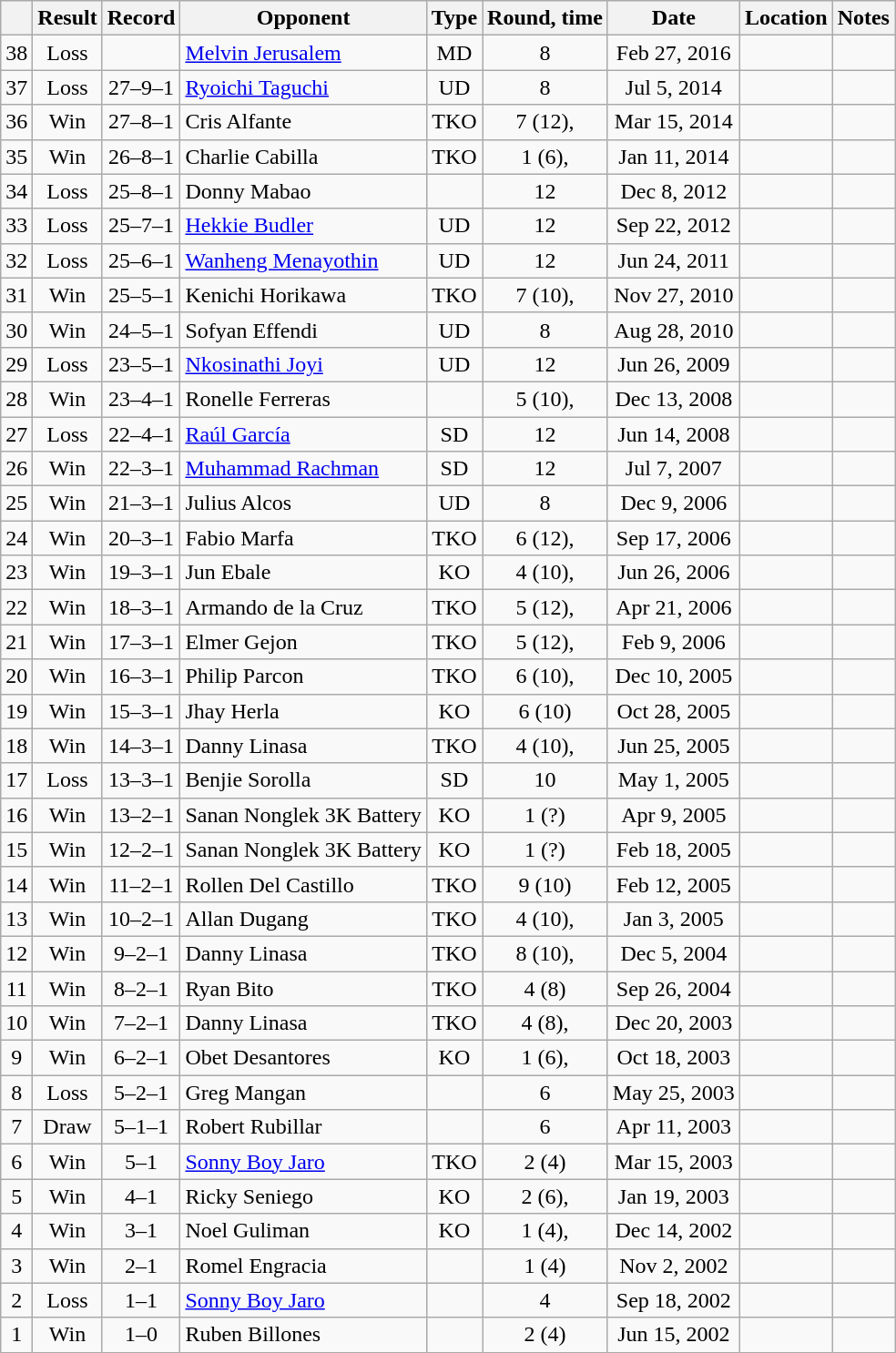<table class="wikitable" style="text-align:center">
<tr>
<th></th>
<th>Result</th>
<th>Record</th>
<th>Opponent</th>
<th>Type</th>
<th>Round, time</th>
<th>Date</th>
<th>Location</th>
<th>Notes</th>
</tr>
<tr>
<td>38</td>
<td>Loss</td>
<td></td>
<td style="text-align:left;"> <a href='#'>Melvin Jerusalem</a></td>
<td>MD</td>
<td>8</td>
<td>Feb 27, 2016</td>
<td style="text-align:left;"> </td>
<td></td>
</tr>
<tr>
<td>37</td>
<td>Loss</td>
<td>27–9–1</td>
<td style="text-align:left;"> <a href='#'>Ryoichi Taguchi</a></td>
<td>UD</td>
<td>8</td>
<td>Jul 5, 2014</td>
<td style="text-align:left;"> </td>
<td></td>
</tr>
<tr>
<td>36</td>
<td>Win</td>
<td>27–8–1</td>
<td style="text-align:left;"> Cris Alfante</td>
<td>TKO</td>
<td>7 (12), </td>
<td>Mar 15, 2014</td>
<td style="text-align:left;"> </td>
<td style="text-align:left;"></td>
</tr>
<tr>
<td>35</td>
<td>Win</td>
<td>26–8–1</td>
<td style="text-align:left;"> Charlie Cabilla</td>
<td>TKO</td>
<td>1 (6), </td>
<td>Jan 11, 2014</td>
<td style="text-align:left;"> </td>
<td></td>
</tr>
<tr>
<td>34</td>
<td>Loss</td>
<td>25–8–1</td>
<td style="text-align:left;"> Donny Mabao</td>
<td></td>
<td>12</td>
<td>Dec 8, 2012</td>
<td style="text-align:left;"> </td>
<td style="text-align:left;"></td>
</tr>
<tr>
<td>33</td>
<td>Loss</td>
<td>25–7–1</td>
<td style="text-align:left;"> <a href='#'>Hekkie Budler</a></td>
<td>UD</td>
<td>12</td>
<td>Sep 22, 2012</td>
<td style="text-align:left;"> </td>
<td style="text-align:left;"></td>
</tr>
<tr>
<td>32</td>
<td>Loss</td>
<td>25–6–1</td>
<td style="text-align:left;"> <a href='#'>Wanheng Menayothin</a></td>
<td>UD</td>
<td>12</td>
<td>Jun 24, 2011</td>
<td style="text-align:left;"> </td>
<td style="text-align:left;"></td>
</tr>
<tr>
<td>31</td>
<td>Win</td>
<td>25–5–1</td>
<td style="text-align:left;"> Kenichi Horikawa</td>
<td>TKO</td>
<td>7 (10), </td>
<td>Nov 27, 2010</td>
<td style="text-align:left;"> </td>
<td></td>
</tr>
<tr>
<td>30</td>
<td>Win</td>
<td>24–5–1</td>
<td style="text-align:left;"> Sofyan Effendi</td>
<td>UD</td>
<td>8</td>
<td>Aug 28, 2010</td>
<td style="text-align:left;"> </td>
<td></td>
</tr>
<tr>
<td>29</td>
<td>Loss</td>
<td>23–5–1</td>
<td style="text-align:left;"> <a href='#'>Nkosinathi Joyi</a></td>
<td>UD</td>
<td>12</td>
<td>Jun 26, 2009</td>
<td style="text-align:left;"> </td>
<td></td>
</tr>
<tr>
<td>28</td>
<td>Win</td>
<td>23–4–1</td>
<td style="text-align:left;"> Ronelle Ferreras</td>
<td></td>
<td>5 (10), </td>
<td>Dec 13, 2008</td>
<td style="text-align:left;"> </td>
<td style="text-align:left;"></td>
</tr>
<tr>
<td>27</td>
<td>Loss</td>
<td>22–4–1</td>
<td style="text-align:left;"> <a href='#'>Raúl García</a></td>
<td>SD</td>
<td>12</td>
<td>Jun 14, 2008</td>
<td style="text-align:left;"> </td>
<td style="text-align:left;"></td>
</tr>
<tr>
<td>26</td>
<td>Win</td>
<td>22–3–1</td>
<td style="text-align:left;"> <a href='#'>Muhammad Rachman</a></td>
<td>SD</td>
<td>12</td>
<td>Jul 7, 2007</td>
<td style="text-align:left;"> </td>
<td style="text-align:left;"></td>
</tr>
<tr>
<td>25</td>
<td>Win</td>
<td>21–3–1</td>
<td style="text-align:left;"> Julius Alcos</td>
<td>UD</td>
<td>8</td>
<td>Dec 9, 2006</td>
<td style="text-align:left;"> </td>
<td></td>
</tr>
<tr>
<td>24</td>
<td>Win</td>
<td>20–3–1</td>
<td style="text-align:left;"> Fabio Marfa</td>
<td>TKO</td>
<td>6 (12), </td>
<td>Sep 17, 2006</td>
<td style="text-align:left;"> </td>
<td style="text-align:left;"></td>
</tr>
<tr>
<td>23</td>
<td>Win</td>
<td>19–3–1</td>
<td style="text-align:left;"> Jun Ebale</td>
<td>KO</td>
<td>4 (10), </td>
<td>Jun 26, 2006</td>
<td style="text-align:left;"> </td>
<td></td>
</tr>
<tr>
<td>22</td>
<td>Win</td>
<td>18–3–1</td>
<td style="text-align:left;"> Armando de la Cruz</td>
<td>TKO</td>
<td>5 (12), </td>
<td>Apr 21, 2006</td>
<td style="text-align:left;"> </td>
<td style="text-align:left;"></td>
</tr>
<tr>
<td>21</td>
<td>Win</td>
<td>17–3–1</td>
<td style="text-align:left;"> Elmer Gejon</td>
<td>TKO</td>
<td>5 (12), </td>
<td>Feb 9, 2006</td>
<td style="text-align:left;"> </td>
<td style="text-align:left;"></td>
</tr>
<tr>
<td>20</td>
<td>Win</td>
<td>16–3–1</td>
<td style="text-align:left;"> Philip Parcon</td>
<td>TKO</td>
<td>6 (10), </td>
<td>Dec 10, 2005</td>
<td style="text-align:left;"> </td>
<td style="text-align:left;"></td>
</tr>
<tr>
<td>19</td>
<td>Win</td>
<td>15–3–1</td>
<td style="text-align:left;"> Jhay Herla</td>
<td>KO</td>
<td>6 (10)</td>
<td>Oct 28, 2005</td>
<td style="text-align:left;"> </td>
<td></td>
</tr>
<tr>
<td>18</td>
<td>Win</td>
<td>14–3–1</td>
<td style="text-align:left;"> Danny Linasa</td>
<td>TKO</td>
<td>4 (10), </td>
<td>Jun 25, 2005</td>
<td style="text-align:left;"> </td>
<td></td>
</tr>
<tr>
<td>17</td>
<td>Loss</td>
<td>13–3–1</td>
<td style="text-align:left;"> Benjie Sorolla</td>
<td>SD</td>
<td>10</td>
<td>May 1, 2005</td>
<td style="text-align:left;"> </td>
<td></td>
</tr>
<tr>
<td>16</td>
<td>Win</td>
<td>13–2–1</td>
<td style="text-align:left;"> Sanan Nonglek 3K Battery</td>
<td>KO</td>
<td>1 (?)</td>
<td>Apr 9, 2005</td>
<td style="text-align:left;"> </td>
<td></td>
</tr>
<tr>
<td>15</td>
<td>Win</td>
<td>12–2–1</td>
<td style="text-align:left;"> Sanan Nonglek 3K Battery</td>
<td>KO</td>
<td>1 (?)</td>
<td>Feb 18, 2005</td>
<td style="text-align:left;"> </td>
<td></td>
</tr>
<tr>
<td>14</td>
<td>Win</td>
<td>11–2–1</td>
<td style="text-align:left;"> Rollen Del Castillo</td>
<td>TKO</td>
<td>9 (10)</td>
<td>Feb 12, 2005</td>
<td style="text-align:left;"> </td>
<td></td>
</tr>
<tr>
<td>13</td>
<td>Win</td>
<td>10–2–1</td>
<td style="text-align:left;"> Allan Dugang</td>
<td>TKO</td>
<td>4 (10), </td>
<td>Jan 3, 2005</td>
<td style="text-align:left;"> </td>
<td></td>
</tr>
<tr>
<td>12</td>
<td>Win</td>
<td>9–2–1</td>
<td style="text-align:left;"> Danny Linasa</td>
<td>TKO</td>
<td>8 (10), </td>
<td>Dec 5, 2004</td>
<td style="text-align:left;"> </td>
<td></td>
</tr>
<tr>
<td>11</td>
<td>Win</td>
<td>8–2–1</td>
<td style="text-align:left;"> Ryan Bito</td>
<td>TKO</td>
<td>4 (8)</td>
<td>Sep 26, 2004</td>
<td style="text-align:left;"> </td>
<td></td>
</tr>
<tr>
<td>10</td>
<td>Win</td>
<td>7–2–1</td>
<td style="text-align:left;"> Danny Linasa</td>
<td>TKO</td>
<td>4 (8), </td>
<td>Dec 20, 2003</td>
<td style="text-align:left;"> </td>
<td></td>
</tr>
<tr>
<td>9</td>
<td>Win</td>
<td>6–2–1</td>
<td style="text-align:left;"> Obet Desantores</td>
<td>KO</td>
<td>1 (6), </td>
<td>Oct 18, 2003</td>
<td style="text-align:left;"> </td>
<td></td>
</tr>
<tr>
<td>8</td>
<td>Loss</td>
<td>5–2–1</td>
<td style="text-align:left;"> Greg Mangan</td>
<td></td>
<td>6</td>
<td>May 25, 2003</td>
<td style="text-align:left;"> </td>
<td></td>
</tr>
<tr>
<td>7</td>
<td>Draw</td>
<td>5–1–1</td>
<td style="text-align:left;"> Robert Rubillar</td>
<td></td>
<td>6</td>
<td>Apr 11, 2003</td>
<td style="text-align:left;"> </td>
<td></td>
</tr>
<tr>
<td>6</td>
<td>Win</td>
<td>5–1</td>
<td style="text-align:left;"> <a href='#'>Sonny Boy Jaro</a></td>
<td>TKO</td>
<td>2 (4)</td>
<td>Mar 15, 2003</td>
<td style="text-align:left;"> </td>
<td></td>
</tr>
<tr>
<td>5</td>
<td>Win</td>
<td>4–1</td>
<td style="text-align:left;"> Ricky Seniego</td>
<td>KO</td>
<td>2 (6), </td>
<td>Jan 19, 2003</td>
<td style="text-align:left;"> </td>
<td></td>
</tr>
<tr>
<td>4</td>
<td>Win</td>
<td>3–1</td>
<td style="text-align:left;"> Noel Guliman</td>
<td>KO</td>
<td>1 (4), </td>
<td>Dec 14, 2002</td>
<td style="text-align:left;"> </td>
<td></td>
</tr>
<tr>
<td>3</td>
<td>Win</td>
<td>2–1</td>
<td style="text-align:left;"> Romel Engracia</td>
<td></td>
<td>1 (4)</td>
<td>Nov 2, 2002</td>
<td style="text-align:left;"> </td>
<td></td>
</tr>
<tr>
<td>2</td>
<td>Loss</td>
<td>1–1</td>
<td style="text-align:left;"> <a href='#'>Sonny Boy Jaro</a></td>
<td></td>
<td>4</td>
<td>Sep 18, 2002</td>
<td style="text-align:left;"> </td>
<td></td>
</tr>
<tr>
<td>1</td>
<td>Win</td>
<td>1–0</td>
<td style="text-align:left;"> Ruben Billones</td>
<td></td>
<td>2 (4)</td>
<td>Jun 15, 2002</td>
<td style="text-align:left;"> </td>
<td></td>
</tr>
</table>
